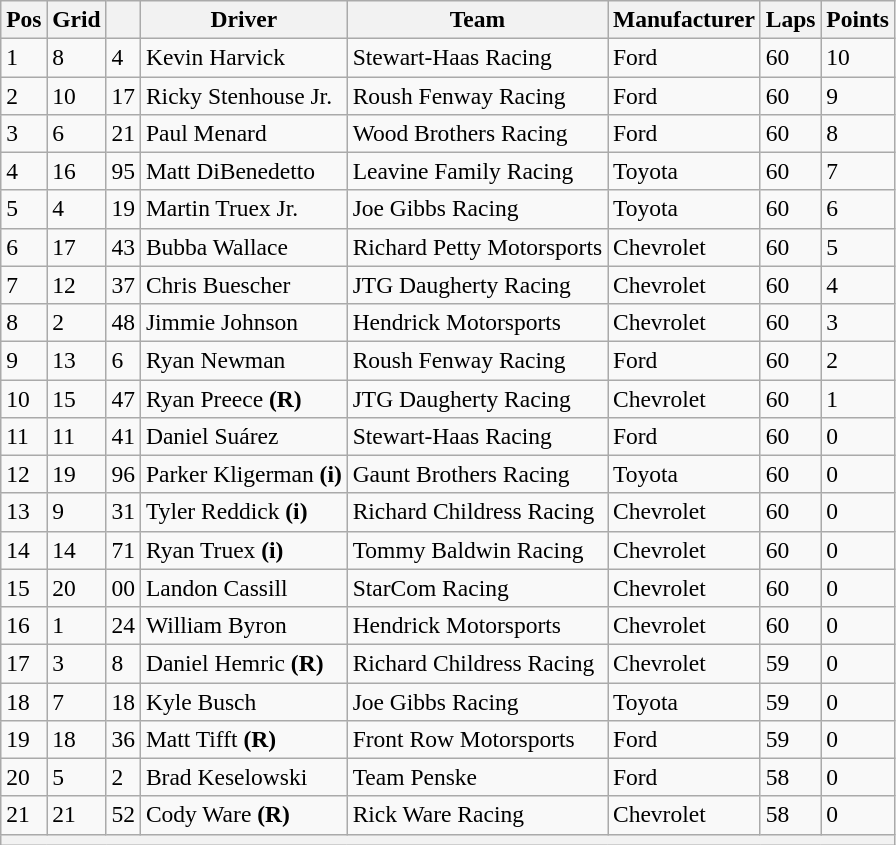<table class="wikitable" style="font-size:98%">
<tr>
<th>Pos</th>
<th>Grid</th>
<th></th>
<th>Driver</th>
<th>Team</th>
<th>Manufacturer</th>
<th>Laps</th>
<th>Points</th>
</tr>
<tr>
<td>1</td>
<td>8</td>
<td>4</td>
<td>Kevin Harvick</td>
<td>Stewart-Haas Racing</td>
<td>Ford</td>
<td>60</td>
<td>10</td>
</tr>
<tr>
<td>2</td>
<td>10</td>
<td>17</td>
<td>Ricky Stenhouse Jr.</td>
<td>Roush Fenway Racing</td>
<td>Ford</td>
<td>60</td>
<td>9</td>
</tr>
<tr>
<td>3</td>
<td>6</td>
<td>21</td>
<td>Paul Menard</td>
<td>Wood Brothers Racing</td>
<td>Ford</td>
<td>60</td>
<td>8</td>
</tr>
<tr>
<td>4</td>
<td>16</td>
<td>95</td>
<td>Matt DiBenedetto</td>
<td>Leavine Family Racing</td>
<td>Toyota</td>
<td>60</td>
<td>7</td>
</tr>
<tr>
<td>5</td>
<td>4</td>
<td>19</td>
<td>Martin Truex Jr.</td>
<td>Joe Gibbs Racing</td>
<td>Toyota</td>
<td>60</td>
<td>6</td>
</tr>
<tr>
<td>6</td>
<td>17</td>
<td>43</td>
<td>Bubba Wallace</td>
<td>Richard Petty Motorsports</td>
<td>Chevrolet</td>
<td>60</td>
<td>5</td>
</tr>
<tr>
<td>7</td>
<td>12</td>
<td>37</td>
<td>Chris Buescher</td>
<td>JTG Daugherty Racing</td>
<td>Chevrolet</td>
<td>60</td>
<td>4</td>
</tr>
<tr>
<td>8</td>
<td>2</td>
<td>48</td>
<td>Jimmie Johnson</td>
<td>Hendrick Motorsports</td>
<td>Chevrolet</td>
<td>60</td>
<td>3</td>
</tr>
<tr>
<td>9</td>
<td>13</td>
<td>6</td>
<td>Ryan Newman</td>
<td>Roush Fenway Racing</td>
<td>Ford</td>
<td>60</td>
<td>2</td>
</tr>
<tr>
<td>10</td>
<td>15</td>
<td>47</td>
<td>Ryan Preece <strong>(R)</strong></td>
<td>JTG Daugherty Racing</td>
<td>Chevrolet</td>
<td>60</td>
<td>1</td>
</tr>
<tr>
<td>11</td>
<td>11</td>
<td>41</td>
<td>Daniel Suárez</td>
<td>Stewart-Haas Racing</td>
<td>Ford</td>
<td>60</td>
<td>0</td>
</tr>
<tr>
<td>12</td>
<td>19</td>
<td>96</td>
<td>Parker Kligerman <strong>(i)</strong></td>
<td>Gaunt Brothers Racing</td>
<td>Toyota</td>
<td>60</td>
<td>0</td>
</tr>
<tr>
<td>13</td>
<td>9</td>
<td>31</td>
<td>Tyler Reddick <strong>(i)</strong></td>
<td>Richard Childress Racing</td>
<td>Chevrolet</td>
<td>60</td>
<td>0</td>
</tr>
<tr>
<td>14</td>
<td>14</td>
<td>71</td>
<td>Ryan Truex <strong>(i)</strong></td>
<td>Tommy Baldwin Racing</td>
<td>Chevrolet</td>
<td>60</td>
<td>0</td>
</tr>
<tr>
<td>15</td>
<td>20</td>
<td>00</td>
<td>Landon Cassill</td>
<td>StarCom Racing</td>
<td>Chevrolet</td>
<td>60</td>
<td>0</td>
</tr>
<tr>
<td>16</td>
<td>1</td>
<td>24</td>
<td>William Byron</td>
<td>Hendrick Motorsports</td>
<td>Chevrolet</td>
<td>60</td>
<td>0</td>
</tr>
<tr>
<td>17</td>
<td>3</td>
<td>8</td>
<td>Daniel Hemric <strong>(R)</strong></td>
<td>Richard Childress Racing</td>
<td>Chevrolet</td>
<td>59</td>
<td>0</td>
</tr>
<tr>
<td>18</td>
<td>7</td>
<td>18</td>
<td>Kyle Busch</td>
<td>Joe Gibbs Racing</td>
<td>Toyota</td>
<td>59</td>
<td>0</td>
</tr>
<tr>
<td>19</td>
<td>18</td>
<td>36</td>
<td>Matt Tifft <strong>(R)</strong></td>
<td>Front Row Motorsports</td>
<td>Ford</td>
<td>59</td>
<td>0</td>
</tr>
<tr>
<td>20</td>
<td>5</td>
<td>2</td>
<td>Brad Keselowski</td>
<td>Team Penske</td>
<td>Ford</td>
<td>58</td>
<td>0</td>
</tr>
<tr>
<td>21</td>
<td>21</td>
<td>52</td>
<td>Cody Ware <strong>(R)</strong></td>
<td>Rick Ware Racing</td>
<td>Chevrolet</td>
<td>58</td>
<td>0</td>
</tr>
<tr>
<th colspan="8"></th>
</tr>
</table>
